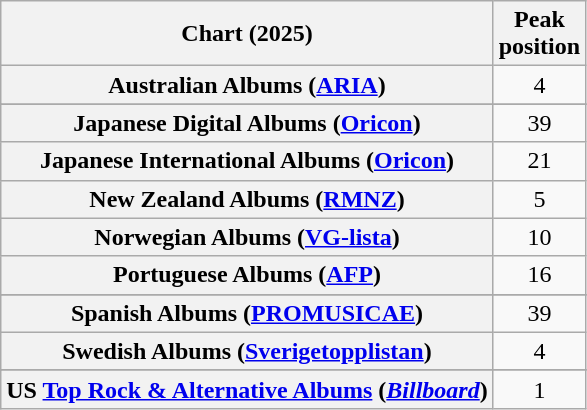<table class="wikitable sortable plainrowheaders" style="text-align:center">
<tr>
<th scope="col">Chart (2025)</th>
<th scope="col">Peak<br>position</th>
</tr>
<tr>
<th scope="row">Australian Albums (<a href='#'>ARIA</a>)</th>
<td>4</td>
</tr>
<tr>
</tr>
<tr>
</tr>
<tr>
</tr>
<tr>
</tr>
<tr>
</tr>
<tr>
</tr>
<tr>
</tr>
<tr>
</tr>
<tr>
</tr>
<tr>
</tr>
<tr>
<th scope="row">Japanese Digital Albums (<a href='#'>Oricon</a>)</th>
<td>39</td>
</tr>
<tr>
<th scope="row">Japanese International Albums (<a href='#'>Oricon</a>)</th>
<td>21</td>
</tr>
<tr>
<th scope="row">New Zealand Albums (<a href='#'>RMNZ</a>)</th>
<td>5</td>
</tr>
<tr>
<th scope="row">Norwegian Albums (<a href='#'>VG-lista</a>)</th>
<td>10</td>
</tr>
<tr>
<th scope="row">Portuguese Albums (<a href='#'>AFP</a>)</th>
<td>16</td>
</tr>
<tr>
</tr>
<tr>
<th scope="row">Spanish Albums (<a href='#'>PROMUSICAE</a>)</th>
<td>39</td>
</tr>
<tr>
<th scope="row">Swedish Albums (<a href='#'>Sverigetopplistan</a>)</th>
<td>4</td>
</tr>
<tr>
</tr>
<tr>
</tr>
<tr>
</tr>
<tr>
</tr>
<tr>
</tr>
<tr>
</tr>
<tr>
<th scope="row">US <a href='#'>Top Rock & Alternative Albums</a> (<em><a href='#'>Billboard</a></em>)</th>
<td>1</td>
</tr>
</table>
